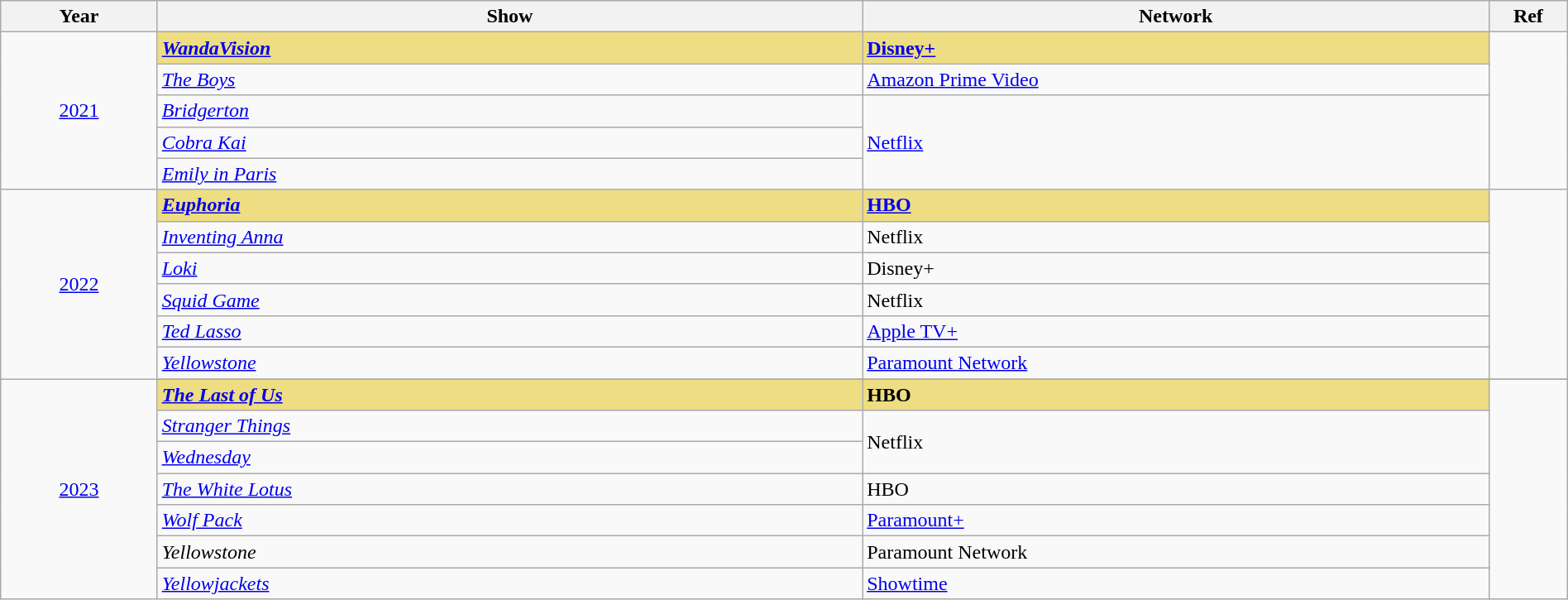<table class="wikitable" width="100%" cellspadding="5">
<tr>
<th width="10%">Year</th>
<th width="45%">Show</th>
<th width="40%">Network</th>
<th width="5%">Ref</th>
</tr>
<tr>
<td rowspan="5" align="center"><a href='#'>2021</a></td>
<td style="background:#EEDD82;"><strong><em><a href='#'>WandaVision</a></em></strong></td>
<td style="background:#EEDD82;"><strong><a href='#'>Disney+</a></strong></td>
<td rowspan="5" align="center"></td>
</tr>
<tr>
<td><em><a href='#'>The Boys</a></em></td>
<td><a href='#'>Amazon Prime Video</a></td>
</tr>
<tr>
<td><em><a href='#'>Bridgerton</a></em></td>
<td rowspan="3"><a href='#'>Netflix</a></td>
</tr>
<tr>
<td><em><a href='#'>Cobra Kai</a></em></td>
</tr>
<tr>
<td><em><a href='#'>Emily in Paris</a></em></td>
</tr>
<tr>
<td rowspan="6" align="center"><a href='#'>2022</a></td>
<td style="background:#EEDD82;"><strong><em><a href='#'>Euphoria</a></em></strong></td>
<td style="background:#EEDD82;"><strong><a href='#'>HBO</a></strong></td>
<td rowspan="6" align="center"></td>
</tr>
<tr>
<td><em><a href='#'>Inventing Anna</a></em></td>
<td>Netflix</td>
</tr>
<tr>
<td><em><a href='#'>Loki</a></em></td>
<td>Disney+</td>
</tr>
<tr>
<td><em><a href='#'>Squid Game</a></em></td>
<td>Netflix</td>
</tr>
<tr>
<td><em><a href='#'>Ted Lasso</a></em></td>
<td><a href='#'>Apple TV+</a></td>
</tr>
<tr>
<td><em><a href='#'>Yellowstone</a></em></td>
<td><a href='#'>Paramount Network</a></td>
</tr>
<tr>
<td rowspan="8" align="center"><a href='#'>2023</a></td>
</tr>
<tr>
<td style="background:#EEDD82;"><strong><em><a href='#'>The Last of Us</a></em></strong></td>
<td style="background:#EEDD82;"><strong>HBO</strong></td>
<td rowspan="8" align="center"></td>
</tr>
<tr>
<td><em><a href='#'>Stranger Things</a></em></td>
<td rowspan="2">Netflix</td>
</tr>
<tr>
<td><em><a href='#'>Wednesday</a></em></td>
</tr>
<tr>
<td><em><a href='#'>The White Lotus</a></em></td>
<td>HBO</td>
</tr>
<tr>
<td><em><a href='#'>Wolf Pack</a></em></td>
<td><a href='#'>Paramount+</a></td>
</tr>
<tr>
<td><em>Yellowstone</em></td>
<td>Paramount Network</td>
</tr>
<tr>
<td><em><a href='#'>Yellowjackets</a></em></td>
<td><a href='#'>Showtime</a></td>
</tr>
</table>
